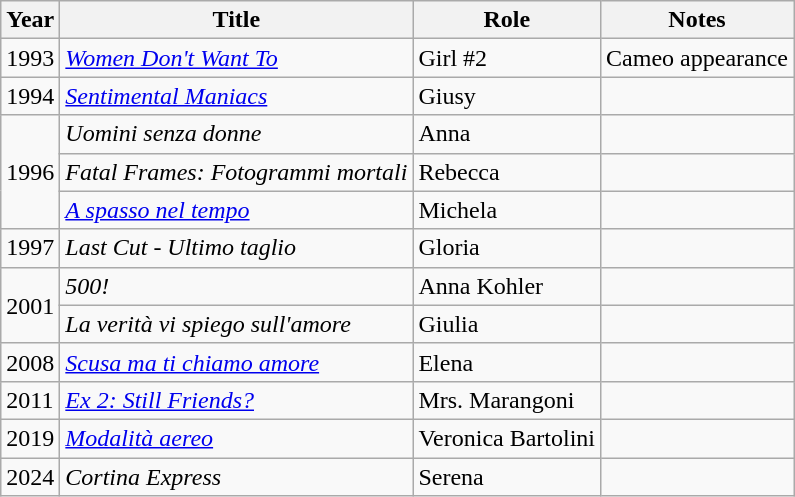<table class="wikitable">
<tr>
<th>Year</th>
<th>Title</th>
<th>Role</th>
<th>Notes</th>
</tr>
<tr>
<td>1993</td>
<td><em><a href='#'>Women Don't Want To</a></em></td>
<td>Girl #2</td>
<td>Cameo appearance</td>
</tr>
<tr>
<td>1994</td>
<td><em><a href='#'>Sentimental Maniacs</a></em></td>
<td>Giusy</td>
<td></td>
</tr>
<tr>
<td rowspan="3">1996</td>
<td><em>Uomini senza donne</em></td>
<td>Anna</td>
<td></td>
</tr>
<tr>
<td><em>Fatal Frames: Fotogrammi mortali</em></td>
<td>Rebecca</td>
<td></td>
</tr>
<tr>
<td><em><a href='#'>A spasso nel tempo</a></em></td>
<td>Michela</td>
<td></td>
</tr>
<tr>
<td>1997</td>
<td><em>Last Cut - Ultimo taglio</em></td>
<td>Gloria</td>
<td></td>
</tr>
<tr>
<td rowspan="2">2001</td>
<td><em>500!</em></td>
<td>Anna Kohler</td>
<td></td>
</tr>
<tr>
<td><em>La verità vi spiego sull'amore</em></td>
<td>Giulia</td>
<td></td>
</tr>
<tr>
<td>2008</td>
<td><em><a href='#'>Scusa ma ti chiamo amore</a></em></td>
<td>Elena</td>
<td></td>
</tr>
<tr>
<td>2011</td>
<td><em><a href='#'>Ex 2: Still Friends?</a></em></td>
<td>Mrs. Marangoni</td>
<td></td>
</tr>
<tr>
<td>2019</td>
<td><em><a href='#'>Modalità aereo</a></em></td>
<td>Veronica Bartolini</td>
<td></td>
</tr>
<tr>
<td>2024</td>
<td><em>Cortina Express</em></td>
<td>Serena</td>
<td></td>
</tr>
</table>
